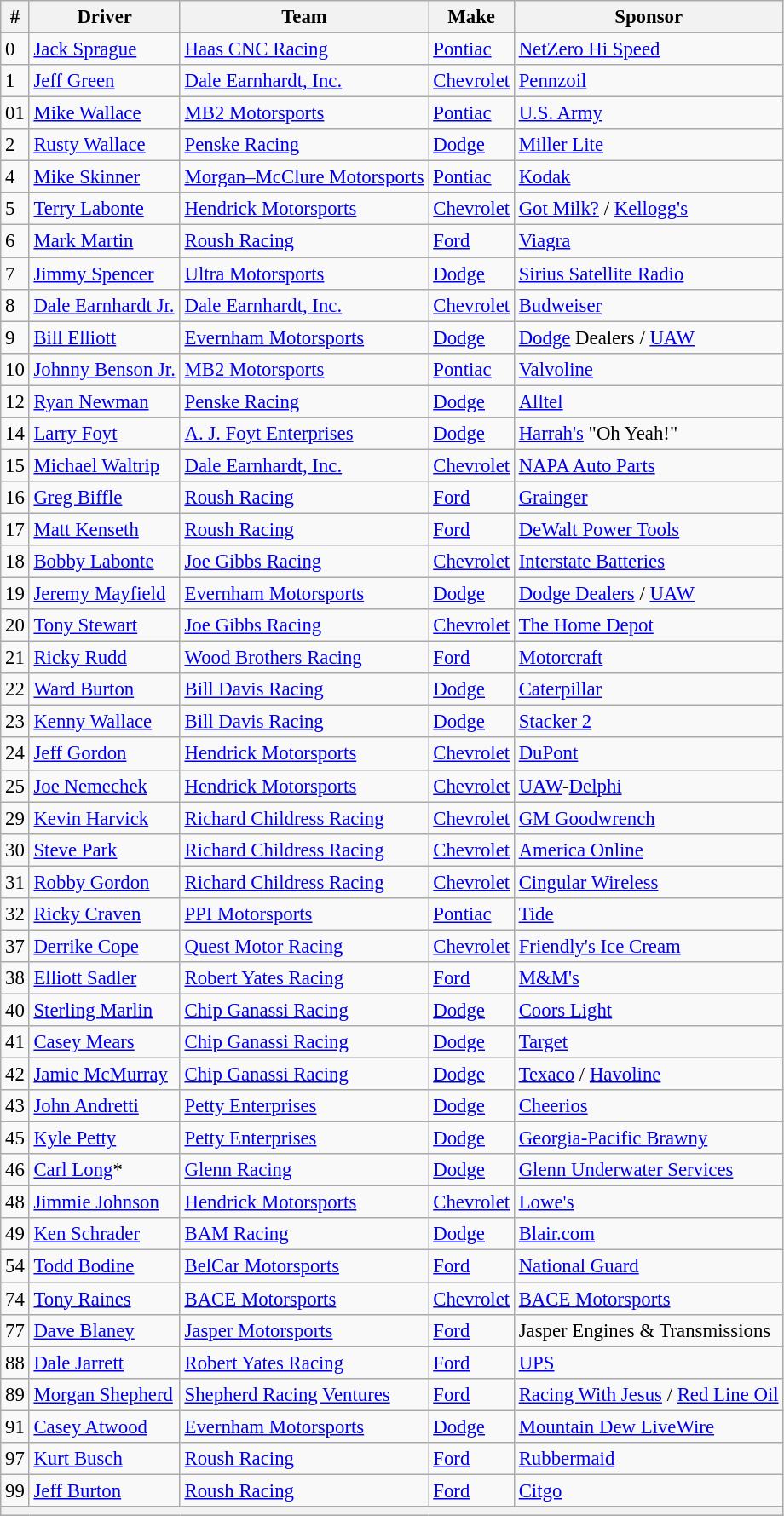<table class="wikitable" style="font-size:95%">
<tr>
<th>#</th>
<th>Driver</th>
<th>Team</th>
<th>Make</th>
<th>Sponsor</th>
</tr>
<tr>
<td>0</td>
<td><a href='#'>Jack Sprague</a></td>
<td><a href='#'>Haas CNC Racing</a></td>
<td><a href='#'>Pontiac</a></td>
<td><a href='#'>NetZero Hi Speed</a></td>
</tr>
<tr>
<td>1</td>
<td><a href='#'>Jeff Green</a></td>
<td><a href='#'>Dale Earnhardt, Inc.</a></td>
<td><a href='#'>Chevrolet</a></td>
<td><a href='#'>Pennzoil</a></td>
</tr>
<tr>
<td>01</td>
<td><a href='#'>Mike Wallace</a></td>
<td><a href='#'>MB2 Motorsports</a></td>
<td><a href='#'>Pontiac</a></td>
<td><a href='#'>U.S. Army</a></td>
</tr>
<tr>
<td>2</td>
<td><a href='#'>Rusty Wallace</a></td>
<td><a href='#'>Penske Racing</a></td>
<td><a href='#'>Dodge</a></td>
<td><a href='#'>Miller Lite</a></td>
</tr>
<tr>
<td>4</td>
<td><a href='#'>Mike Skinner</a></td>
<td><a href='#'>Morgan–McClure Motorsports</a></td>
<td><a href='#'>Pontiac</a></td>
<td><a href='#'>Kodak</a></td>
</tr>
<tr>
<td>5</td>
<td><a href='#'>Terry Labonte</a></td>
<td><a href='#'>Hendrick Motorsports</a></td>
<td><a href='#'>Chevrolet</a></td>
<td><a href='#'>Got Milk?</a> / <a href='#'>Kellogg's</a></td>
</tr>
<tr>
<td>6</td>
<td><a href='#'>Mark Martin</a></td>
<td><a href='#'>Roush Racing</a></td>
<td><a href='#'>Ford</a></td>
<td><a href='#'>Viagra</a></td>
</tr>
<tr>
<td>7</td>
<td><a href='#'>Jimmy Spencer</a></td>
<td><a href='#'>Ultra Motorsports</a></td>
<td><a href='#'>Dodge</a></td>
<td><a href='#'>Sirius Satellite Radio</a></td>
</tr>
<tr>
<td>8</td>
<td><a href='#'>Dale Earnhardt Jr.</a></td>
<td><a href='#'>Dale Earnhardt, Inc.</a></td>
<td><a href='#'>Chevrolet</a></td>
<td><a href='#'>Budweiser</a></td>
</tr>
<tr>
<td>9</td>
<td><a href='#'>Bill Elliott</a></td>
<td><a href='#'>Evernham Motorsports</a></td>
<td><a href='#'>Dodge</a></td>
<td><a href='#'>Dodge</a> Dealers / <a href='#'>UAW</a></td>
</tr>
<tr>
<td>10</td>
<td><a href='#'>Johnny Benson Jr.</a></td>
<td><a href='#'>MB2 Motorsports</a></td>
<td><a href='#'>Pontiac</a></td>
<td><a href='#'>Valvoline</a></td>
</tr>
<tr>
<td>12</td>
<td><a href='#'>Ryan Newman</a></td>
<td><a href='#'>Penske Racing</a></td>
<td><a href='#'>Dodge</a></td>
<td><a href='#'>Alltel</a></td>
</tr>
<tr>
<td>14</td>
<td><a href='#'>Larry Foyt</a></td>
<td><a href='#'>A. J. Foyt Enterprises</a></td>
<td><a href='#'>Dodge</a></td>
<td><a href='#'>Harrah's</a> "Oh Yeah!"</td>
</tr>
<tr>
<td>15</td>
<td><a href='#'>Michael Waltrip</a></td>
<td><a href='#'>Dale Earnhardt, Inc.</a></td>
<td><a href='#'>Chevrolet</a></td>
<td><a href='#'>NAPA Auto Parts</a></td>
</tr>
<tr>
<td>16</td>
<td><a href='#'>Greg Biffle</a></td>
<td><a href='#'>Roush Racing</a></td>
<td><a href='#'>Ford</a></td>
<td><a href='#'>Grainger</a></td>
</tr>
<tr>
<td>17</td>
<td><a href='#'>Matt Kenseth</a></td>
<td><a href='#'>Roush Racing</a></td>
<td><a href='#'>Ford</a></td>
<td><a href='#'>DeWalt Power Tools</a></td>
</tr>
<tr>
<td>18</td>
<td><a href='#'>Bobby Labonte</a></td>
<td><a href='#'>Joe Gibbs Racing</a></td>
<td><a href='#'>Chevrolet</a></td>
<td><a href='#'>Interstate Batteries</a></td>
</tr>
<tr>
<td>19</td>
<td><a href='#'>Jeremy Mayfield</a></td>
<td><a href='#'>Evernham Motorsports</a></td>
<td><a href='#'>Dodge</a></td>
<td><a href='#'>Dodge Dealers</a> / <a href='#'>UAW</a></td>
</tr>
<tr>
<td>20</td>
<td><a href='#'>Tony Stewart</a></td>
<td><a href='#'>Joe Gibbs Racing</a></td>
<td><a href='#'>Chevrolet</a></td>
<td><a href='#'>The Home Depot</a></td>
</tr>
<tr>
<td>21</td>
<td><a href='#'>Ricky Rudd</a></td>
<td><a href='#'>Wood Brothers Racing</a></td>
<td><a href='#'>Ford</a></td>
<td><a href='#'>Motorcraft</a></td>
</tr>
<tr>
<td>22</td>
<td><a href='#'>Ward Burton</a></td>
<td><a href='#'>Bill Davis Racing</a></td>
<td><a href='#'>Dodge</a></td>
<td><a href='#'>Caterpillar</a></td>
</tr>
<tr>
<td>23</td>
<td><a href='#'>Kenny Wallace</a></td>
<td><a href='#'>Bill Davis Racing</a></td>
<td><a href='#'>Dodge</a></td>
<td><a href='#'>Stacker 2</a></td>
</tr>
<tr>
<td>24</td>
<td><a href='#'>Jeff Gordon</a></td>
<td><a href='#'>Hendrick Motorsports</a></td>
<td><a href='#'>Chevrolet</a></td>
<td><a href='#'>DuPont</a></td>
</tr>
<tr>
<td>25</td>
<td><a href='#'>Joe Nemechek</a></td>
<td><a href='#'>Hendrick Motorsports</a></td>
<td><a href='#'>Chevrolet</a></td>
<td><a href='#'>UAW</a>-<a href='#'>Delphi</a></td>
</tr>
<tr>
<td>29</td>
<td><a href='#'>Kevin Harvick</a></td>
<td><a href='#'>Richard Childress Racing</a></td>
<td><a href='#'>Chevrolet</a></td>
<td><a href='#'>GM Goodwrench</a></td>
</tr>
<tr>
<td>30</td>
<td><a href='#'>Steve Park</a></td>
<td><a href='#'>Richard Childress Racing</a></td>
<td><a href='#'>Chevrolet</a></td>
<td><a href='#'>America Online</a></td>
</tr>
<tr>
<td>31</td>
<td><a href='#'>Robby Gordon</a></td>
<td><a href='#'>Richard Childress Racing</a></td>
<td><a href='#'>Chevrolet</a></td>
<td><a href='#'>Cingular Wireless</a></td>
</tr>
<tr>
<td>32</td>
<td><a href='#'>Ricky Craven</a></td>
<td><a href='#'>PPI Motorsports</a></td>
<td><a href='#'>Pontiac</a></td>
<td><a href='#'>Tide</a></td>
</tr>
<tr>
<td>37</td>
<td><a href='#'>Derrike Cope</a></td>
<td><a href='#'>Quest Motor Racing</a></td>
<td><a href='#'>Chevrolet</a></td>
<td><a href='#'>Friendly's Ice Cream</a></td>
</tr>
<tr>
<td>38</td>
<td><a href='#'>Elliott Sadler</a></td>
<td><a href='#'>Robert Yates Racing</a></td>
<td><a href='#'>Ford</a></td>
<td><a href='#'>M&M's</a></td>
</tr>
<tr>
<td>40</td>
<td><a href='#'>Sterling Marlin</a></td>
<td><a href='#'>Chip Ganassi Racing</a></td>
<td><a href='#'>Dodge</a></td>
<td><a href='#'>Coors Light</a></td>
</tr>
<tr>
<td>41</td>
<td><a href='#'>Casey Mears</a></td>
<td><a href='#'>Chip Ganassi Racing</a></td>
<td><a href='#'>Dodge</a></td>
<td><a href='#'>Target</a></td>
</tr>
<tr>
<td>42</td>
<td><a href='#'>Jamie McMurray</a></td>
<td><a href='#'>Chip Ganassi Racing</a></td>
<td><a href='#'>Dodge</a></td>
<td><a href='#'>Texaco</a> / <a href='#'>Havoline</a></td>
</tr>
<tr>
<td>43</td>
<td><a href='#'>John Andretti</a></td>
<td><a href='#'>Petty Enterprises</a></td>
<td><a href='#'>Dodge</a></td>
<td><a href='#'>Cheerios</a></td>
</tr>
<tr>
<td>45</td>
<td><a href='#'>Kyle Petty</a></td>
<td><a href='#'>Petty Enterprises</a></td>
<td><a href='#'>Dodge</a></td>
<td><a href='#'>Georgia-Pacific Brawny</a></td>
</tr>
<tr>
<td>46</td>
<td><a href='#'>Carl Long</a>*</td>
<td><a href='#'>Glenn Racing</a></td>
<td><a href='#'>Dodge</a></td>
<td><a href='#'>Glenn Underwater Services</a></td>
</tr>
<tr>
<td>48</td>
<td><a href='#'>Jimmie Johnson</a></td>
<td><a href='#'>Hendrick Motorsports</a></td>
<td><a href='#'>Chevrolet</a></td>
<td><a href='#'>Lowe's</a></td>
</tr>
<tr>
<td>49</td>
<td><a href='#'>Ken Schrader</a></td>
<td><a href='#'>BAM Racing</a></td>
<td><a href='#'>Dodge</a></td>
<td><a href='#'>Blair.com</a></td>
</tr>
<tr>
<td>54</td>
<td><a href='#'>Todd Bodine</a></td>
<td><a href='#'>BelCar Motorsports</a></td>
<td><a href='#'>Ford</a></td>
<td><a href='#'>National Guard</a></td>
</tr>
<tr>
<td>74</td>
<td><a href='#'>Tony Raines</a></td>
<td><a href='#'>BACE Motorsports</a></td>
<td><a href='#'>Chevrolet</a></td>
<td><a href='#'>BACE Motorsports</a></td>
</tr>
<tr>
<td>77</td>
<td><a href='#'>Dave Blaney</a></td>
<td><a href='#'>Jasper Motorsports</a></td>
<td><a href='#'>Ford</a></td>
<td>Jasper Engines & Transmissions</td>
</tr>
<tr>
<td>88</td>
<td><a href='#'>Dale Jarrett</a></td>
<td><a href='#'>Robert Yates Racing</a></td>
<td><a href='#'>Ford</a></td>
<td><a href='#'>UPS</a></td>
</tr>
<tr>
<td>89</td>
<td><a href='#'>Morgan Shepherd</a></td>
<td><a href='#'>Shepherd Racing Ventures</a></td>
<td><a href='#'>Ford</a></td>
<td><a href='#'>Racing With Jesus</a> / <a href='#'>Red Line Oil</a></td>
</tr>
<tr>
<td>91</td>
<td><a href='#'>Casey Atwood</a></td>
<td><a href='#'>Evernham Motorsports</a></td>
<td><a href='#'>Dodge</a></td>
<td><a href='#'>Mountain Dew LiveWire</a></td>
</tr>
<tr>
<td>97</td>
<td><a href='#'>Kurt Busch</a></td>
<td><a href='#'>Roush Racing</a></td>
<td><a href='#'>Ford</a></td>
<td><a href='#'>Rubbermaid</a></td>
</tr>
<tr>
<td>99</td>
<td><a href='#'>Jeff Burton</a></td>
<td><a href='#'>Roush Racing</a></td>
<td><a href='#'>Ford</a></td>
<td><a href='#'>Citgo</a></td>
</tr>
<tr>
<th colspan="5"></th>
</tr>
</table>
